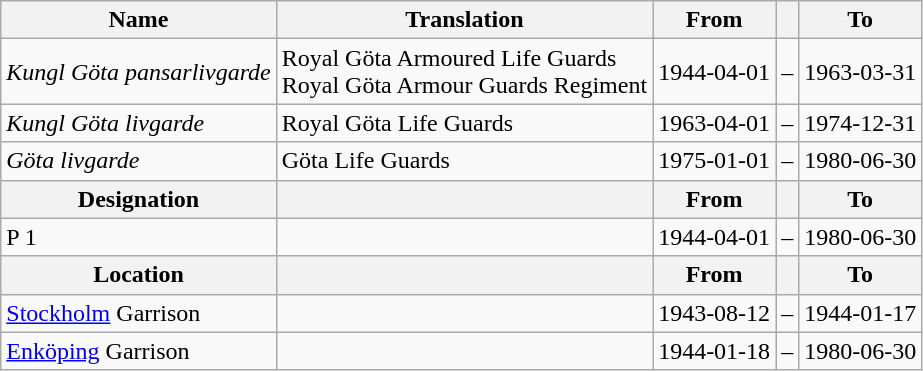<table class="wikitable">
<tr>
<th style="font-weight:bold;">Name</th>
<th style="font-weight:bold;">Translation</th>
<th style="text-align: center; font-weight:bold;">From</th>
<th></th>
<th style="text-align: center; font-weight:bold;">To</th>
</tr>
<tr>
<td style="font-style:italic;">Kungl Göta pansarlivgarde</td>
<td>Royal Göta Armoured Life Guards<br>Royal Göta Armour Guards Regiment</td>
<td>1944-04-01</td>
<td>–</td>
<td>1963-03-31</td>
</tr>
<tr>
<td style="font-style:italic;">Kungl Göta livgarde</td>
<td>Royal Göta Life Guards</td>
<td>1963-04-01</td>
<td>–</td>
<td>1974-12-31</td>
</tr>
<tr>
<td style="font-style:italic;">Göta livgarde</td>
<td>Göta Life Guards</td>
<td>1975-01-01</td>
<td>–</td>
<td>1980-06-30</td>
</tr>
<tr>
<th style="font-weight:bold;">Designation</th>
<th style="font-weight:bold;"></th>
<th style="text-align: center; font-weight:bold;">From</th>
<th></th>
<th style="text-align: center; font-weight:bold;">To</th>
</tr>
<tr>
<td>P 1</td>
<td></td>
<td style="text-align: center;">1944-04-01</td>
<td style="text-align: center;">–</td>
<td style="text-align: center;">1980-06-30</td>
</tr>
<tr>
<th style="font-weight:bold;">Location</th>
<th style="font-weight:bold;"></th>
<th style="text-align: center; font-weight:bold;">From</th>
<th></th>
<th style="text-align: center; font-weight:bold;">To</th>
</tr>
<tr>
<td><a href='#'>Stockholm</a> Garrison</td>
<td></td>
<td style="text-align: center;">1943-08-12</td>
<td style="text-align: center;">–</td>
<td style="text-align: center;">1944-01-17</td>
</tr>
<tr>
<td><a href='#'>Enköping</a> Garrison</td>
<td></td>
<td style="text-align: center;">1944-01-18</td>
<td style="text-align: center;">–</td>
<td style="text-align: center;">1980-06-30</td>
</tr>
</table>
